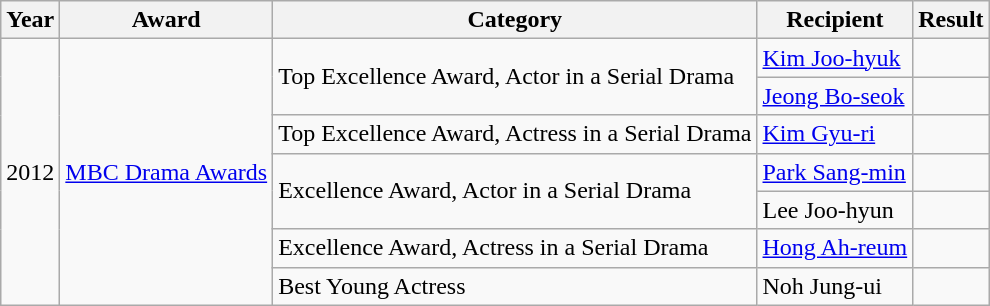<table class="wikitable">
<tr>
<th>Year</th>
<th>Award</th>
<th>Category</th>
<th>Recipient</th>
<th>Result</th>
</tr>
<tr>
<td rowspan=7>2012</td>
<td rowspan=7><a href='#'>MBC Drama Awards</a></td>
<td rowspan=2>Top Excellence Award, Actor in a Serial Drama</td>
<td><a href='#'>Kim Joo-hyuk</a></td>
<td></td>
</tr>
<tr>
<td><a href='#'>Jeong Bo-seok</a></td>
<td></td>
</tr>
<tr>
<td>Top Excellence Award, Actress in a Serial Drama</td>
<td><a href='#'>Kim Gyu-ri</a></td>
<td></td>
</tr>
<tr>
<td rowspan=2>Excellence Award, Actor in a Serial Drama</td>
<td><a href='#'>Park Sang-min</a></td>
<td></td>
</tr>
<tr>
<td>Lee Joo-hyun</td>
<td></td>
</tr>
<tr>
<td>Excellence Award, Actress in a Serial Drama</td>
<td><a href='#'>Hong Ah-reum</a></td>
<td></td>
</tr>
<tr>
<td>Best Young Actress</td>
<td>Noh Jung-ui</td>
<td></td>
</tr>
</table>
